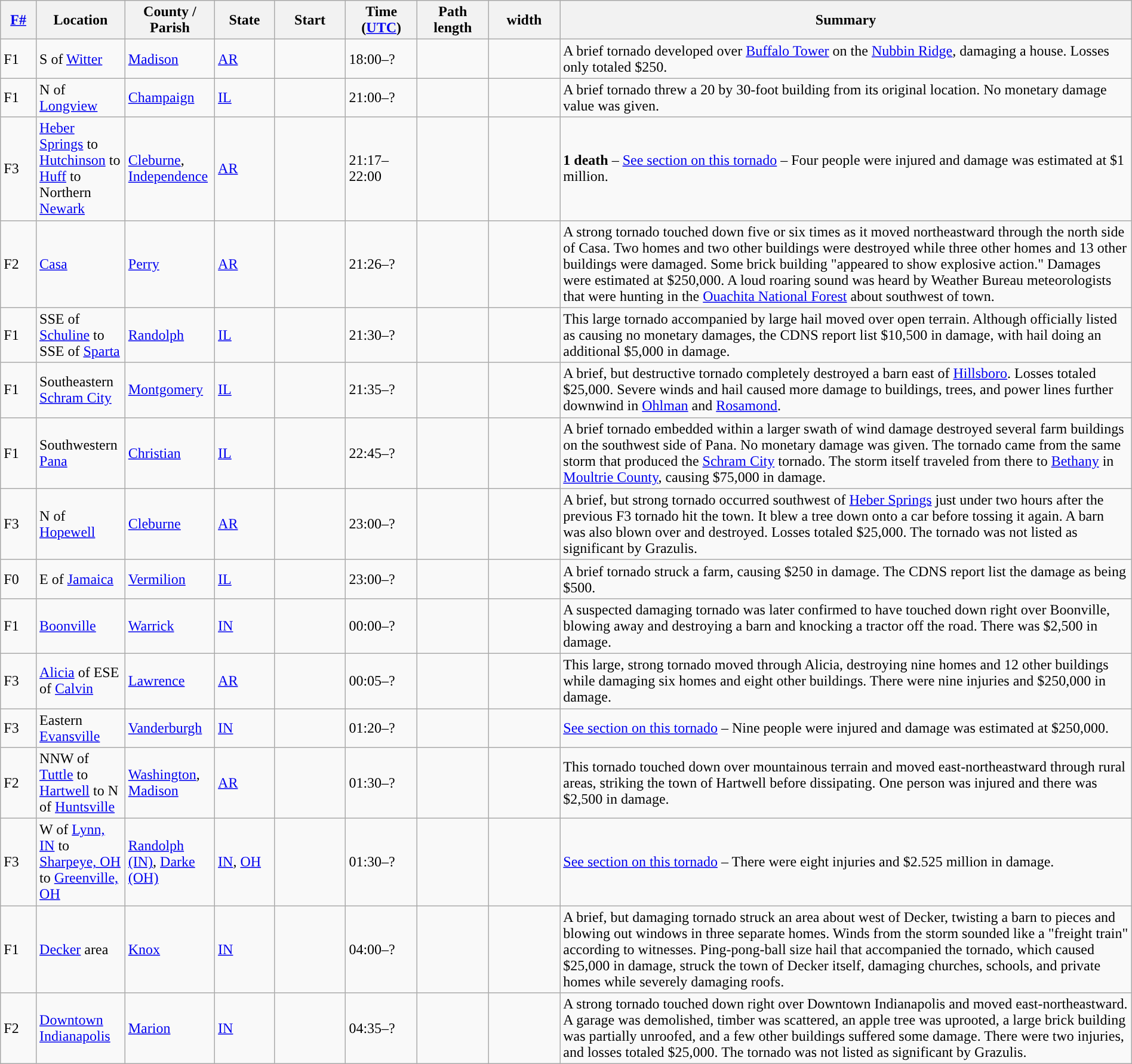<table class="wikitable sortable" style="width:100%;">
<tr>
<th scope="col"  style="width:3%; text-align:center;"><a href='#'>F#</a></th>
<th scope="col"  style="width:7%; text-align:center;" class="unsortable">Location</th>
<th scope="col"  style="width:6%; text-align:center;" class="unsortable">County / Parish</th>
<th scope="col"  style="width:5%; text-align:center;">State</th>
<th scope="col"  style="width:6%; text-align:center;">Start<br></th>
<th scope="col"  style="width:6%; text-align:center;">Time (<a href='#'>UTC</a>)</th>
<th scope="col"  style="width:6%; text-align:center;">Path length</th>
<th scope="col"  style="width:6%; text-align:center;"> width</th>
<th scope="col" class="unsortable" style="width:48%; text-align:center;">Summary</th>
</tr>
<tr>
<td>F1</td>
<td>S of <a href='#'>Witter</a></td>
<td><a href='#'>Madison</a></td>
<td><a href='#'>AR</a></td>
<td></td>
<td>18:00–?</td>
<td></td>
<td></td>
<td>A brief tornado developed over <a href='#'>Buffalo Tower</a> on the <a href='#'>Nubbin Ridge</a>, damaging a house. Losses only totaled $250.</td>
</tr>
<tr>
<td>F1</td>
<td>N of <a href='#'>Longview</a></td>
<td><a href='#'>Champaign</a></td>
<td><a href='#'>IL</a></td>
<td></td>
<td>21:00–?</td>
<td></td>
<td></td>
<td>A brief tornado threw a 20 by 30-foot building  from its original location. No monetary damage value was given.</td>
</tr>
<tr>
<td>F3</td>
<td><a href='#'>Heber Springs</a> to <a href='#'>Hutchinson</a> to <a href='#'>Huff</a> to Northern <a href='#'>Newark</a></td>
<td><a href='#'>Cleburne</a>, <a href='#'>Independence</a></td>
<td><a href='#'>AR</a></td>
<td></td>
<td>21:17–22:00</td>
<td></td>
<td></td>
<td><strong>1 death</strong> – <a href='#'>See section on this tornado</a> – Four people were injured and damage was estimated at $1 million.</td>
</tr>
<tr>
<td>F2</td>
<td><a href='#'>Casa</a></td>
<td><a href='#'>Perry</a></td>
<td><a href='#'>AR</a></td>
<td></td>
<td>21:26–?</td>
<td></td>
<td></td>
<td>A strong tornado touched down five or six times as it moved northeastward through the north side of Casa. Two homes and two other buildings were destroyed while three other homes and 13 other buildings were damaged. Some brick building "appeared to show explosive action." Damages were estimated at $250,000. A loud roaring sound was heard by Weather Bureau meteorologists that were hunting in the <a href='#'>Ouachita National Forest</a> about  southwest of town.</td>
</tr>
<tr>
<td>F1</td>
<td>SSE of <a href='#'>Schuline</a> to SSE of <a href='#'>Sparta</a></td>
<td><a href='#'>Randolph</a></td>
<td><a href='#'>IL</a></td>
<td></td>
<td>21:30–?</td>
<td></td>
<td></td>
<td>This large tornado accompanied by large hail moved over open terrain. Although officially listed as causing no monetary damages, the CDNS report list $10,500 in damage, with hail doing an additional $5,000 in damage.</td>
</tr>
<tr>
<td>F1</td>
<td>Southeastern <a href='#'>Schram City</a></td>
<td><a href='#'>Montgomery</a></td>
<td><a href='#'>IL</a></td>
<td></td>
<td>21:35–?</td>
<td></td>
<td></td>
<td>A brief, but destructive tornado completely destroyed a barn east of <a href='#'>Hillsboro</a>. Losses totaled $25,000. Severe winds and hail caused more damage to buildings, trees, and power lines further downwind in <a href='#'>Ohlman</a> and <a href='#'>Rosamond</a>.</td>
</tr>
<tr>
<td>F1</td>
<td>Southwestern <a href='#'>Pana</a></td>
<td><a href='#'>Christian</a></td>
<td><a href='#'>IL</a></td>
<td></td>
<td>22:45–?</td>
<td></td>
<td></td>
<td>A brief tornado embedded within a larger swath of wind damage destroyed several farm buildings on the southwest side of Pana. No monetary damage was given. The tornado came from the same storm that produced the <a href='#'>Schram City</a> tornado. The storm itself traveled  from there to <a href='#'>Bethany</a> in <a href='#'>Moultrie County</a>, causing $75,000 in damage.</td>
</tr>
<tr>
<td>F3</td>
<td>N of <a href='#'>Hopewell</a></td>
<td><a href='#'>Cleburne</a></td>
<td><a href='#'>AR</a></td>
<td></td>
<td>23:00–?</td>
<td></td>
<td></td>
<td>A brief, but strong tornado occurred southwest of <a href='#'>Heber Springs</a> just under two hours after the previous F3 tornado hit the town. It blew a tree down onto a car before tossing it again. A barn was also blown over and destroyed. Losses totaled $25,000. The tornado was not listed as significant by Grazulis.</td>
</tr>
<tr>
<td>F0</td>
<td>E of <a href='#'>Jamaica</a></td>
<td><a href='#'>Vermilion</a></td>
<td><a href='#'>IL</a></td>
<td></td>
<td>23:00–?</td>
<td></td>
<td></td>
<td>A brief tornado struck a farm, causing $250 in damage. The CDNS report list the damage as being $500.</td>
</tr>
<tr>
<td>F1</td>
<td><a href='#'>Boonville</a></td>
<td><a href='#'>Warrick</a></td>
<td><a href='#'>IN</a></td>
<td></td>
<td>00:00–?</td>
<td></td>
<td></td>
<td>A suspected damaging tornado was later confirmed to have touched down right over Boonville, blowing away and destroying a barn and knocking a tractor off the road. There was $2,500 in damage.</td>
</tr>
<tr>
<td>F3</td>
<td><a href='#'>Alicia</a> of ESE of <a href='#'>Calvin</a></td>
<td><a href='#'>Lawrence</a></td>
<td><a href='#'>AR</a></td>
<td></td>
<td>00:05–?</td>
<td></td>
<td></td>
<td>This large, strong tornado moved through Alicia, destroying nine homes and 12 other buildings while damaging six homes and eight other buildings. There were nine injuries and $250,000 in damage.</td>
</tr>
<tr>
<td>F3</td>
<td>Eastern <a href='#'>Evansville</a></td>
<td><a href='#'>Vanderburgh</a></td>
<td><a href='#'>IN</a></td>
<td></td>
<td>01:20–?</td>
<td></td>
<td></td>
<td><a href='#'>See section on this tornado</a> – Nine people were injured and damage was estimated at $250,000.</td>
</tr>
<tr>
<td>F2</td>
<td>NNW of <a href='#'>Tuttle</a> to <a href='#'>Hartwell</a> to N of <a href='#'>Huntsville</a></td>
<td><a href='#'>Washington</a>, <a href='#'>Madison</a></td>
<td><a href='#'>AR</a></td>
<td></td>
<td>01:30–?</td>
<td></td>
<td></td>
<td>This tornado touched down over mountainous terrain and moved east-northeastward through rural areas, striking the town of Hartwell before dissipating. One person was injured and there was $2,500 in damage.</td>
</tr>
<tr>
<td>F3</td>
<td>W of <a href='#'>Lynn, IN</a> to <a href='#'>Sharpeye, OH</a> to <a href='#'>Greenville, OH</a></td>
<td><a href='#'>Randolph (IN)</a>, <a href='#'>Darke (OH)</a></td>
<td><a href='#'>IN</a>, <a href='#'>OH</a></td>
<td></td>
<td>01:30–?</td>
<td></td>
<td></td>
<td><a href='#'>See section on this tornado</a> – There were eight injuries and $2.525 million in damage.</td>
</tr>
<tr>
<td>F1</td>
<td><a href='#'>Decker</a> area</td>
<td><a href='#'>Knox</a></td>
<td><a href='#'>IN</a></td>
<td></td>
<td>04:00–?</td>
<td></td>
<td></td>
<td>A brief, but damaging tornado struck an area about  west of Decker, twisting a barn to pieces and blowing out windows in three separate homes. Winds from the storm sounded like a "freight train" according to witnesses. Ping-pong-ball size hail that accompanied the tornado, which caused $25,000 in damage, struck the town of Decker itself, damaging churches, schools, and private homes while severely damaging roofs.</td>
</tr>
<tr>
<td>F2</td>
<td><a href='#'>Downtown Indianapolis</a></td>
<td><a href='#'>Marion</a></td>
<td><a href='#'>IN</a></td>
<td></td>
<td>04:35–?</td>
<td></td>
<td></td>
<td>A strong tornado touched down right over Downtown Indianapolis and moved east-northeastward. A garage was demolished, timber was scattered, an apple tree was uprooted, a large brick building was partially unroofed, and a few other buildings suffered some damage. There were two injuries, and losses totaled $25,000. The tornado was not listed as significant by Grazulis.</td>
</tr>
</table>
